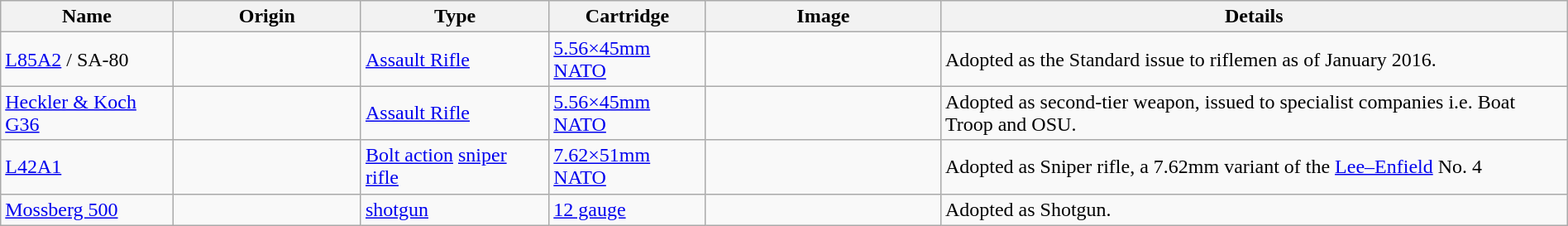<table class="wikitable" style="margin:auto; width:100%;">
<tr>
<th style="text-align: center; width:11%;">Name</th>
<th style="text-align: center; width:12%;">Origin</th>
<th style="text-align: center; width:12%;">Type</th>
<th style="text-align: center; width:10%;">Cartridge</th>
<th style="text-align: center; width:15%;">Image</th>
<th style="text-align: center; width:40%;">Details</th>
</tr>
<tr>
<td><a href='#'>L85A2</a> / SA-80</td>
<td></td>
<td><a href='#'>Assault Rifle</a></td>
<td><a href='#'>5.56×45mm NATO</a></td>
<td></td>
<td>Adopted as the Standard issue to riflemen as of January 2016.</td>
</tr>
<tr>
<td><a href='#'>Heckler & Koch G36</a></td>
<td></td>
<td><a href='#'>Assault Rifle</a></td>
<td><a href='#'>5.56×45mm NATO</a></td>
<td></td>
<td>Adopted as second-tier weapon, issued to specialist companies i.e. Boat Troop and OSU.</td>
</tr>
<tr>
<td><a href='#'>L42A1</a></td>
<td></td>
<td><a href='#'>Bolt action</a> <a href='#'>sniper rifle</a></td>
<td><a href='#'>7.62×51mm NATO</a></td>
<td></td>
<td>Adopted as Sniper rifle, a 7.62mm variant of the <a href='#'>Lee–Enfield</a> No. 4</td>
</tr>
<tr>
<td><a href='#'>Mossberg 500</a></td>
<td></td>
<td><a href='#'>shotgun</a></td>
<td><a href='#'>12 gauge</a></td>
<td></td>
<td>Adopted as Shotgun.</td>
</tr>
</table>
